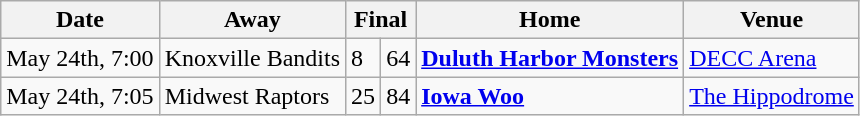<table class="wikitable">
<tr>
<th>Date</th>
<th>Away</th>
<th colspan="2">Final</th>
<th>Home</th>
<th>Venue</th>
</tr>
<tr>
<td>May 24th, 7:00</td>
<td>Knoxville Bandits</td>
<td>8</td>
<td>64</td>
<td><a href='#'><strong>Duluth Harbor Monsters</strong></a></td>
<td><a href='#'>DECC Arena</a></td>
</tr>
<tr>
<td>May 24th, 7:05</td>
<td>Midwest Raptors</td>
<td>25</td>
<td>84</td>
<td><a href='#'><strong>Iowa Woo</strong></a></td>
<td><a href='#'>The Hippodrome</a></td>
</tr>
</table>
